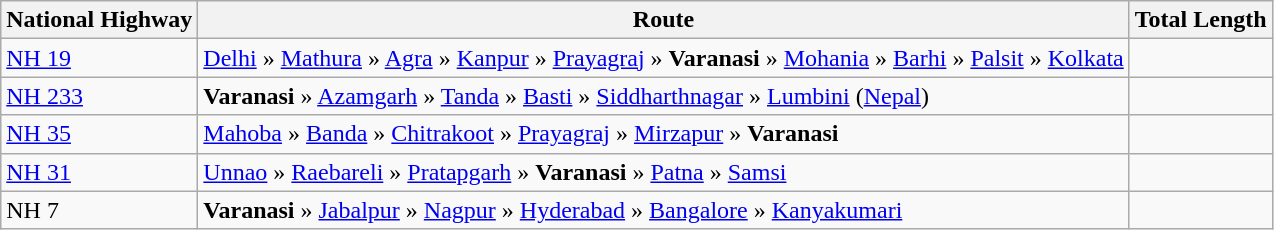<table class="wikitable sortable">
<tr>
<th>National Highway</th>
<th>Route</th>
<th>Total Length</th>
</tr>
<tr>
<td><a href='#'>NH 19</a></td>
<td><a href='#'>Delhi</a> » <a href='#'>Mathura</a> » <a href='#'>Agra</a> » <a href='#'>Kanpur</a> » <a href='#'>Prayagraj</a> » <strong>Varanasi</strong> » <a href='#'>Mohania</a> » <a href='#'>Barhi</a> » <a href='#'>Palsit</a> » <a href='#'>Kolkata</a></td>
<td></td>
</tr>
<tr>
<td><a href='#'>NH 233</a></td>
<td><strong>Varanasi</strong> » <a href='#'>Azamgarh</a> » <a href='#'>Tanda</a> » <a href='#'>Basti</a> » <a href='#'>Siddharthnagar</a> » <a href='#'>Lumbini</a> (<a href='#'>Nepal</a>)</td>
<td></td>
</tr>
<tr>
<td><a href='#'>NH 35</a></td>
<td><a href='#'>Mahoba</a> » <a href='#'>Banda</a> » <a href='#'>Chitrakoot</a> » <a href='#'>Prayagraj</a> » <a href='#'>Mirzapur</a> » <strong>Varanasi</strong></td>
<td></td>
</tr>
<tr>
<td><a href='#'>NH 31</a></td>
<td><a href='#'>Unnao</a> » <a href='#'>Raebareli</a> » <a href='#'>Pratapgarh</a> » <strong>Varanasi</strong> » <a href='#'>Patna</a> » <a href='#'>Samsi</a></td>
<td></td>
</tr>
<tr>
<td>NH 7</td>
<td><strong>Varanasi</strong> » <a href='#'>Jabalpur</a> » <a href='#'>Nagpur</a> » <a href='#'>Hyderabad</a> » <a href='#'>Bangalore</a> » <a href='#'>Kanyakumari</a></td>
<td></td>
</tr>
</table>
